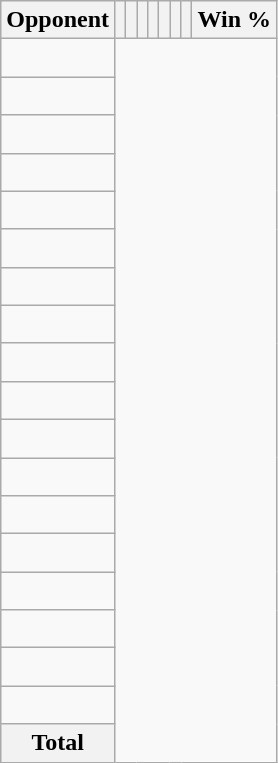<table class="wikitable sortable collapsible collapsed" style="text-align: center;">
<tr>
<th>Opponent</th>
<th></th>
<th></th>
<th></th>
<th></th>
<th></th>
<th></th>
<th></th>
<th>Win %</th>
</tr>
<tr>
<td align="left"><br></td>
</tr>
<tr>
<td align="left"><br></td>
</tr>
<tr>
<td align="left"><br></td>
</tr>
<tr>
<td align="left"><br></td>
</tr>
<tr>
<td align="left"><br></td>
</tr>
<tr>
<td align="left"><br></td>
</tr>
<tr>
<td align="left"><br></td>
</tr>
<tr>
<td align="left"><br></td>
</tr>
<tr>
<td align="left"><br></td>
</tr>
<tr>
<td align="left"><br></td>
</tr>
<tr>
<td align="left"><br></td>
</tr>
<tr>
<td align="left"><br></td>
</tr>
<tr>
<td align="left"><br></td>
</tr>
<tr>
<td align="left"><br></td>
</tr>
<tr>
<td align="left"><br></td>
</tr>
<tr>
<td align="left"><br></td>
</tr>
<tr>
<td align="left"><br></td>
</tr>
<tr>
<td align="left"><br></td>
</tr>
<tr class="sortbottom">
<th>Total<br></th>
</tr>
</table>
